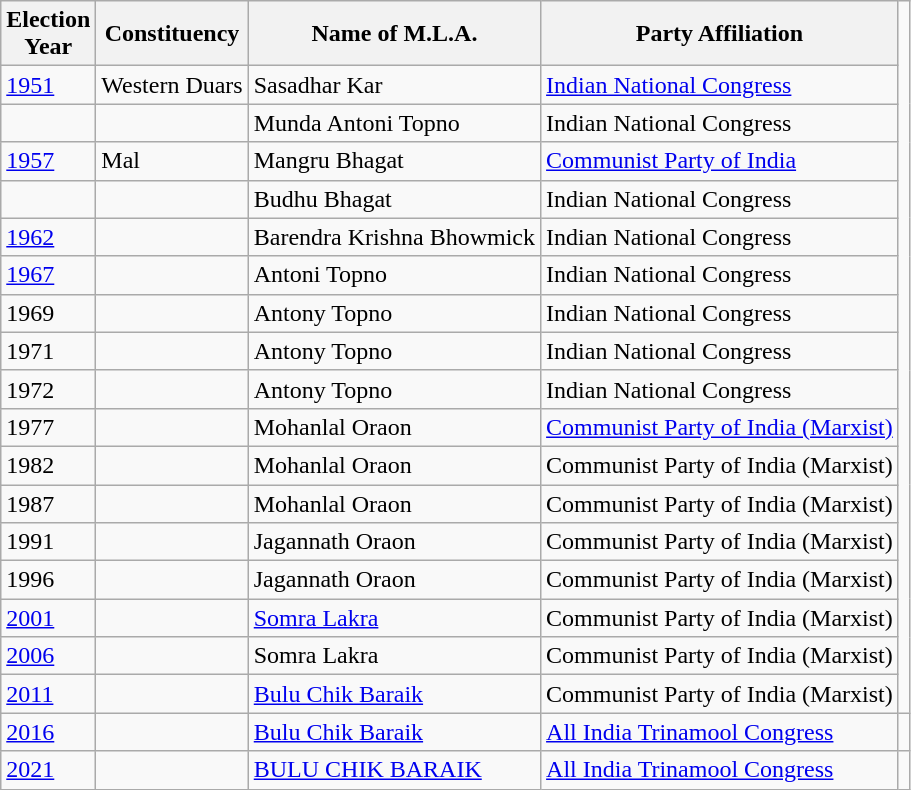<table class="wikitable sortable"ìÍĦĤĠčw>
<tr>
<th>Election<br> Year</th>
<th>Constituency</th>
<th>Name of M.L.A.</th>
<th>Party Affiliation</th>
</tr>
<tr>
<td><a href='#'>1951</a></td>
<td>Western Duars</td>
<td>Sasadhar Kar</td>
<td><a href='#'>Indian National Congress</a></td>
</tr>
<tr>
<td></td>
<td></td>
<td>Munda Antoni Topno</td>
<td>Indian National Congress</td>
</tr>
<tr>
<td><a href='#'>1957</a></td>
<td>Mal</td>
<td>Mangru Bhagat</td>
<td><a href='#'>Communist Party of India</a></td>
</tr>
<tr>
<td></td>
<td></td>
<td>Budhu Bhagat</td>
<td>Indian National Congress</td>
</tr>
<tr>
<td><a href='#'>1962</a></td>
<td></td>
<td>Barendra Krishna Bhowmick</td>
<td>Indian National Congress</td>
</tr>
<tr>
<td><a href='#'>1967</a></td>
<td></td>
<td>Antoni Topno</td>
<td>Indian National Congress</td>
</tr>
<tr>
<td>1969</td>
<td></td>
<td>Antony Topno</td>
<td>Indian National Congress</td>
</tr>
<tr>
<td>1971</td>
<td></td>
<td>Antony Topno</td>
<td>Indian National Congress</td>
</tr>
<tr>
<td>1972</td>
<td></td>
<td>Antony Topno</td>
<td>Indian National Congress</td>
</tr>
<tr>
<td>1977</td>
<td></td>
<td>Mohanlal Oraon</td>
<td><a href='#'>Communist Party of India (Marxist)</a></td>
</tr>
<tr>
<td>1982</td>
<td></td>
<td>Mohanlal Oraon</td>
<td>Communist Party of India (Marxist)</td>
</tr>
<tr>
<td>1987</td>
<td></td>
<td>Mohanlal Oraon</td>
<td>Communist Party of India (Marxist)</td>
</tr>
<tr>
<td>1991</td>
<td></td>
<td>Jagannath Oraon</td>
<td>Communist Party of India (Marxist)</td>
</tr>
<tr>
<td>1996</td>
<td></td>
<td>Jagannath Oraon</td>
<td>Communist Party of India (Marxist)</td>
</tr>
<tr>
<td><a href='#'>2001</a></td>
<td></td>
<td><a href='#'>Somra Lakra</a></td>
<td>Communist Party of India (Marxist)</td>
</tr>
<tr>
<td><a href='#'>2006</a></td>
<td></td>
<td>Somra Lakra</td>
<td>Communist Party of India (Marxist)</td>
</tr>
<tr>
<td><a href='#'>2011</a></td>
<td></td>
<td><a href='#'>Bulu Chik Baraik</a></td>
<td>Communist Party of India (Marxist)</td>
</tr>
<tr>
<td><a href='#'>2016</a></td>
<td></td>
<td><a href='#'>Bulu Chik Baraik</a></td>
<td><a href='#'>All India Trinamool Congress</a></td>
<td></td>
</tr>
<tr>
<td><a href='#'>2021</a></td>
<td></td>
<td><a href='#'>BULU CHIK BARAIK</a></td>
<td><a href='#'>All India Trinamool Congress</a></td>
<td></td>
</tr>
</table>
